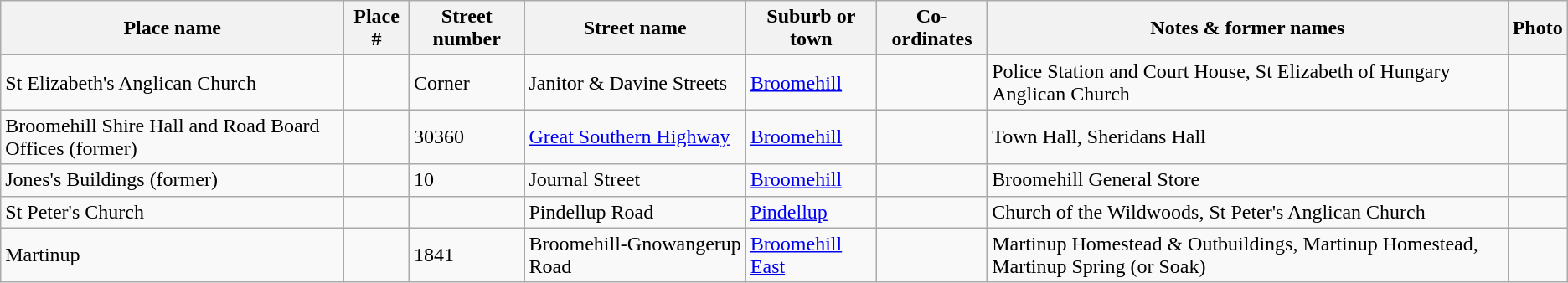<table class="wikitable sortable">
<tr>
<th>Place name</th>
<th>Place #</th>
<th>Street number</th>
<th>Street name</th>
<th>Suburb or town</th>
<th>Co-ordinates</th>
<th class="unsortable">Notes & former names</th>
<th class="unsortable">Photo</th>
</tr>
<tr>
<td>St Elizabeth's Anglican Church</td>
<td></td>
<td>Corner</td>
<td>Janitor & Davine Streets</td>
<td><a href='#'>Broomehill</a></td>
<td></td>
<td>Police Station and Court House, St Elizabeth of Hungary Anglican Church</td>
<td></td>
</tr>
<tr>
<td>Broomehill Shire Hall and Road Board Offices (former)</td>
<td></td>
<td>30360</td>
<td><a href='#'>Great Southern Highway</a></td>
<td><a href='#'>Broomehill</a></td>
<td></td>
<td>Town Hall, Sheridans Hall</td>
<td></td>
</tr>
<tr>
<td>Jones's Buildings (former)</td>
<td></td>
<td>10</td>
<td>Journal Street</td>
<td><a href='#'>Broomehill</a></td>
<td></td>
<td>Broomehill General Store</td>
<td></td>
</tr>
<tr>
<td>St Peter's Church</td>
<td></td>
<td></td>
<td>Pindellup Road</td>
<td><a href='#'>Pindellup</a></td>
<td></td>
<td>Church of the Wildwoods, St Peter's Anglican Church</td>
<td></td>
</tr>
<tr>
<td>Martinup</td>
<td></td>
<td>1841</td>
<td>Broomehill-Gnowangerup Road</td>
<td><a href='#'>Broomehill East</a></td>
<td></td>
<td>Martinup Homestead & Outbuildings, Martinup Homestead, Martinup Spring (or Soak)</td>
<td></td>
</tr>
</table>
